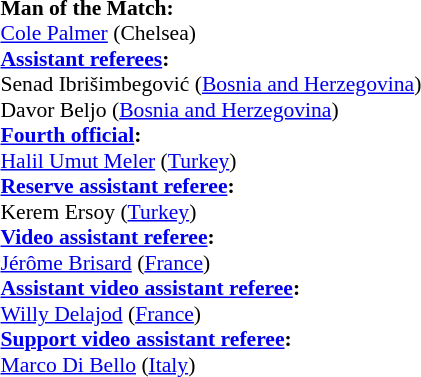<table width=100% style="font-size:90%">
<tr>
<td><br><strong>Man of the Match:</strong>
<br><a href='#'>Cole Palmer</a> (Chelsea)<br><strong><a href='#'>Assistant referees</a>:</strong>
<br>Senad Ibrišimbegović (<a href='#'>Bosnia and Herzegovina</a>)
<br>Davor Beljo (<a href='#'>Bosnia and Herzegovina</a>)
<br><strong><a href='#'>Fourth official</a>:</strong>
<br><a href='#'>Halil Umut Meler</a> (<a href='#'>Turkey</a>)
<br><strong><a href='#'>Reserve assistant referee</a>:</strong>
<br>Kerem Ersoy (<a href='#'>Turkey</a>)
<br><strong><a href='#'>Video assistant referee</a>:</strong>
<br><a href='#'>Jérôme Brisard</a> (<a href='#'>France</a>)
<br><strong><a href='#'>Assistant video assistant referee</a>:</strong>
<br><a href='#'>Willy Delajod</a> (<a href='#'>France</a>)
<br><strong><a href='#'>Support video assistant referee</a>:</strong>
<br><a href='#'>Marco Di Bello</a> (<a href='#'>Italy</a>)</td>
<td style="width:60%; vertical-align:top;"><br></td>
</tr>
</table>
